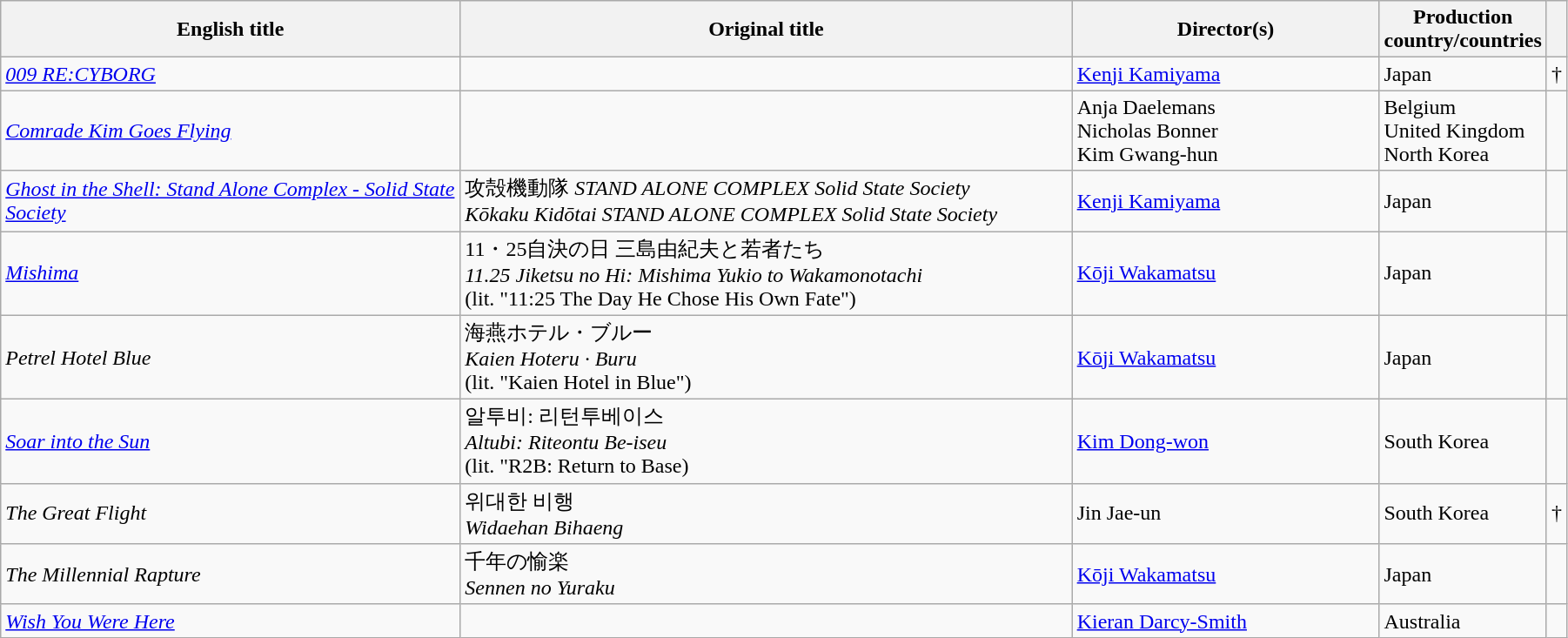<table class="sortable wikitable" width="95%" cellpadding="5">
<tr>
<th width="30%">English title</th>
<th width="40%">Original title</th>
<th width="20%">Director(s)</th>
<th width="10%">Production country/countries</th>
<th width="3%"></th>
</tr>
<tr>
<td><em><a href='#'>009 RE:CYBORG</a></em></td>
<td></td>
<td><a href='#'>Kenji Kamiyama</a></td>
<td>Japan</td>
<td>†</td>
</tr>
<tr>
<td><em><a href='#'>Comrade Kim Goes Flying</a></em></td>
<td></td>
<td>Anja Daelemans<br>Nicholas Bonner<br>Kim Gwang-hun</td>
<td>Belgium<br>United Kingdom<br>North Korea</td>
<td></td>
</tr>
<tr>
<td><em><a href='#'>Ghost in the Shell: Stand Alone Complex - Solid State Society</a></em></td>
<td>攻殻機動隊 <em>STAND ALONE COMPLEX Solid State Society</em><br><em>Kōkaku Kidōtai STAND ALONE COMPLEX Solid State Society</em></td>
<td><a href='#'>Kenji Kamiyama</a></td>
<td>Japan</td>
<td></td>
</tr>
<tr>
<td><em><a href='#'>Mishima</a></em></td>
<td>11・25自決の日 三島由紀夫と若者たち<br><em>11.25 Jiketsu no Hi: Mishima Yukio to Wakamonotachi</em><br>(lit. "11:25 The Day He Chose His Own Fate")</td>
<td><a href='#'>Kōji Wakamatsu</a></td>
<td>Japan</td>
<td></td>
</tr>
<tr>
<td><em>Petrel Hotel Blue</em></td>
<td>海燕ホテル・ブルー<br><em>Kaien Hoteru · Buru</em><br>(lit. "Kaien Hotel in Blue")</td>
<td><a href='#'>Kōji Wakamatsu</a></td>
<td>Japan</td>
<td></td>
</tr>
<tr>
<td><em><a href='#'>Soar into the Sun</a></em></td>
<td>알투비: 리턴투베이스<br><em>Altubi: Riteontu Be-iseu</em><br>(lit. "R2B: Return to Base)</td>
<td><a href='#'>Kim Dong-won</a></td>
<td>South Korea</td>
<td></td>
</tr>
<tr>
<td><em>The Great Flight</em></td>
<td>위대한 비행<br><em>Widaehan Bihaeng</em></td>
<td>Jin Jae-un</td>
<td>South Korea</td>
<td>†</td>
</tr>
<tr>
<td><em>The Millennial Rapture</em></td>
<td>千年の愉楽<br><em>Sennen no Yuraku</em></td>
<td><a href='#'>Kōji Wakamatsu</a></td>
<td>Japan</td>
<td></td>
</tr>
<tr>
<td><em><a href='#'>Wish You Were Here</a></em></td>
<td></td>
<td><a href='#'>Kieran Darcy-Smith</a></td>
<td>Australia</td>
<td></td>
</tr>
</table>
